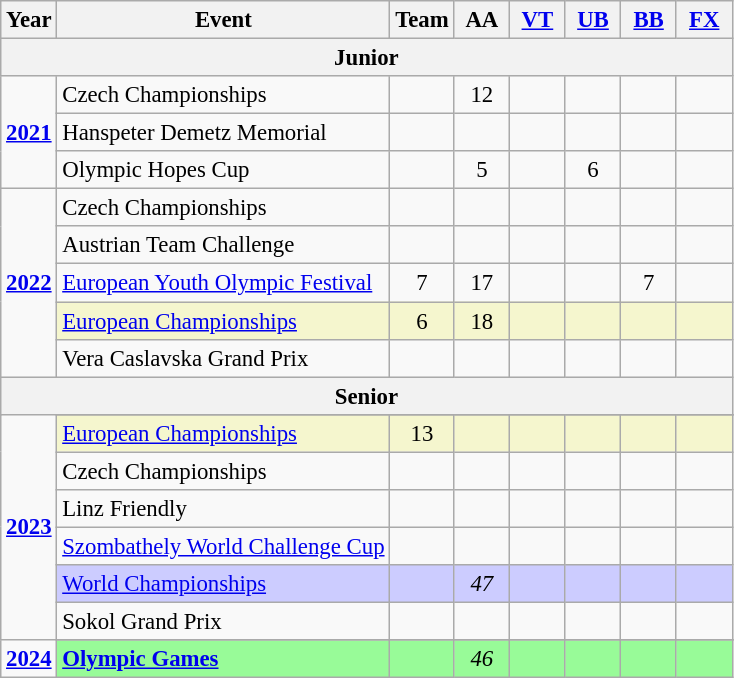<table class="wikitable" style="text-align:center; font-size:95%;">
<tr>
<th align=center>Year</th>
<th align=center>Event</th>
<th style="width:30px;">Team</th>
<th style="width:30px;">AA</th>
<th style="width:30px;"><a href='#'>VT</a></th>
<th style="width:30px;"><a href='#'>UB</a></th>
<th style="width:30px;"><a href='#'>BB</a></th>
<th style="width:30px;"><a href='#'>FX</a></th>
</tr>
<tr>
<th colspan="8"><strong>Junior</strong></th>
</tr>
<tr>
<td rowspan="3"><strong><a href='#'>2021</a></strong></td>
<td align=left>Czech Championships</td>
<td></td>
<td>12</td>
<td></td>
<td></td>
<td></td>
<td></td>
</tr>
<tr>
<td align=left>Hanspeter Demetz Memorial</td>
<td></td>
<td></td>
<td></td>
<td></td>
<td></td>
<td></td>
</tr>
<tr>
<td align=left>Olympic Hopes Cup</td>
<td></td>
<td>5</td>
<td></td>
<td>6</td>
<td></td>
<td></td>
</tr>
<tr>
<td rowspan="5"><strong><a href='#'>2022</a></strong></td>
<td align=left>Czech Championships</td>
<td></td>
<td></td>
<td></td>
<td></td>
<td></td>
<td></td>
</tr>
<tr>
<td align=left>Austrian Team Challenge</td>
<td></td>
<td></td>
<td></td>
<td></td>
<td></td>
<td></td>
</tr>
<tr>
<td align=left><a href='#'>European Youth Olympic Festival</a></td>
<td>7</td>
<td>17</td>
<td></td>
<td></td>
<td>7</td>
<td></td>
</tr>
<tr bgcolor=#F5F6CE>
<td align=left><a href='#'>European Championships</a></td>
<td>6</td>
<td>18</td>
<td></td>
<td></td>
<td></td>
<td></td>
</tr>
<tr>
<td align=left>Vera Caslavska Grand Prix</td>
<td></td>
<td></td>
<td></td>
<td></td>
<td></td>
<td></td>
</tr>
<tr>
<th colspan="8"><strong>Senior</strong></th>
</tr>
<tr>
<td rowspan="7"><strong><a href='#'>2023</a></strong></td>
</tr>
<tr bgcolor=#F5F6CE>
<td align=left><a href='#'>European Championships</a></td>
<td>13</td>
<td></td>
<td></td>
<td></td>
<td></td>
<td></td>
</tr>
<tr>
<td align=left>Czech Championships</td>
<td></td>
<td></td>
<td></td>
<td></td>
<td></td>
<td></td>
</tr>
<tr>
<td align=left>Linz Friendly</td>
<td></td>
<td></td>
<td></td>
<td></td>
<td></td>
<td></td>
</tr>
<tr>
<td align=left><a href='#'>Szombathely World Challenge Cup</a></td>
<td></td>
<td></td>
<td></td>
<td></td>
<td></td>
<td></td>
</tr>
<tr bgcolor=#CCCCFF>
<td align=left><a href='#'>World Championships</a></td>
<td></td>
<td><em>47</em></td>
<td></td>
<td></td>
<td></td>
<td></td>
</tr>
<tr>
<td align=left>Sokol Grand Prix</td>
<td></td>
<td></td>
<td></td>
<td></td>
<td></td>
<td></td>
</tr>
<tr>
<td rowspan="2"><strong><a href='#'>2024</a></strong></td>
</tr>
<tr bgcolor=98FB98>
<td align=left><strong><a href='#'>Olympic Games</a></strong></td>
<td></td>
<td><em>46</em></td>
<td></td>
<td></td>
<td></td>
<td></td>
</tr>
</table>
